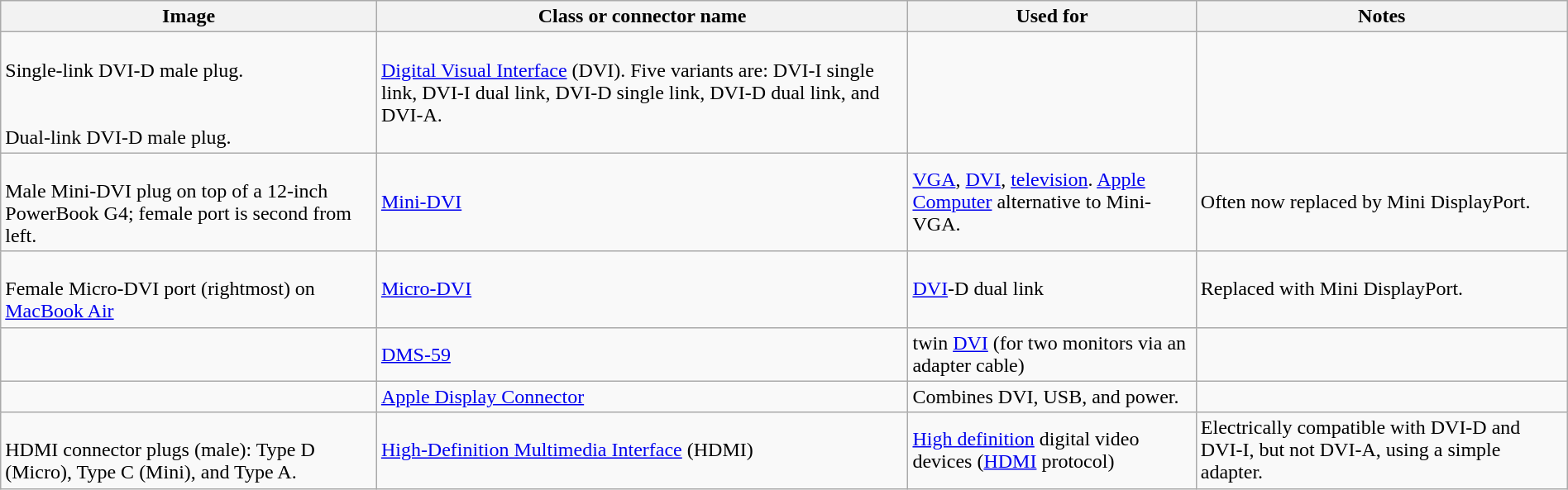<table class="wikitable" style="width:100%;">
<tr>
<th>Image</th>
<th>Class or connector name</th>
<th>Used for</th>
<th>Notes</th>
</tr>
<tr>
<td><br>Single-link DVI-D male plug.<br><br><br>Dual-link DVI-D male plug.</td>
<td><a href='#'>Digital Visual Interface</a> (DVI). Five variants are: DVI-I single link, DVI-I dual link, DVI-D single link, DVI-D dual link, and DVI-A.</td>
<td></td>
<td></td>
</tr>
<tr>
<td><br>Male Mini-DVI plug on top of a 12-inch PowerBook G4; female port is second from left.</td>
<td><a href='#'>Mini-DVI</a></td>
<td><a href='#'>VGA</a>, <a href='#'>DVI</a>, <a href='#'>television</a>. <a href='#'>Apple Computer</a> alternative to Mini-VGA.</td>
<td>Often now replaced by Mini DisplayPort.</td>
</tr>
<tr>
<td><br>Female Micro-DVI port (rightmost) on <a href='#'>MacBook Air</a></td>
<td><a href='#'>Micro-DVI</a></td>
<td><a href='#'>DVI</a>-D dual link</td>
<td>Replaced with Mini DisplayPort.</td>
</tr>
<tr>
<td></td>
<td><a href='#'>DMS-59</a></td>
<td>twin <a href='#'>DVI</a> (for two monitors via an adapter cable)</td>
<td></td>
</tr>
<tr>
<td></td>
<td><a href='#'>Apple Display Connector</a></td>
<td>Combines DVI, USB, and power.</td>
<td></td>
</tr>
<tr>
<td><br>HDMI connector plugs (male): Type D (Micro), Type C (Mini), and Type A.</td>
<td><a href='#'>High-Definition Multimedia Interface</a> (HDMI)</td>
<td><a href='#'>High definition</a> digital video devices (<a href='#'>HDMI</a> protocol)</td>
<td>Electrically compatible with DVI-D and DVI-I, but not DVI-A, using a simple adapter.</td>
</tr>
</table>
